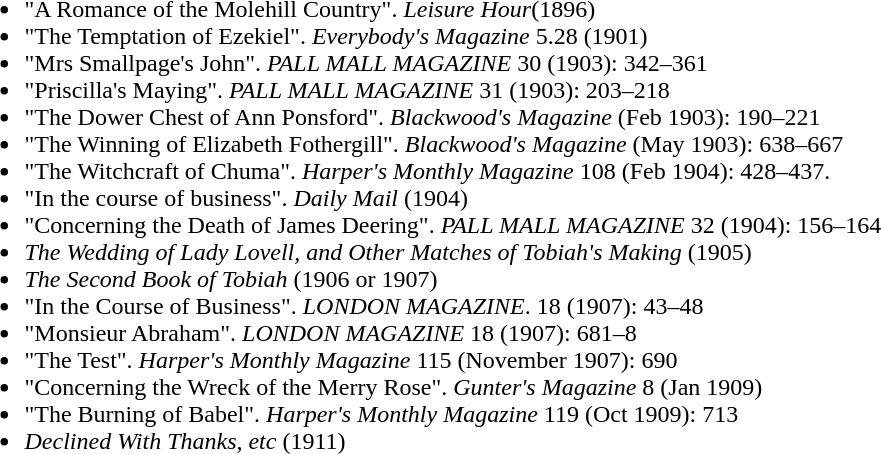<table>
<tr>
<td valign="top"><br><ul><li>"A Romance of the Molehill Country". <em>Leisure Hour</em>(1896)</li><li>"The Temptation of Ezekiel". <em>Everybody's Magazine</em> 5.28 (1901)</li><li>"Mrs Smallpage's John". <em>PALL MALL MAGAZINE</em> 30 (1903): 342–361</li><li>"Priscilla's Maying". <em>PALL MALL MAGAZINE</em> 31 (1903): 203–218</li><li>"The Dower Chest of Ann Ponsford". <em>Blackwood's Magazine</em> (Feb 1903): 190–221</li><li>"The Winning of Elizabeth Fothergill". <em>Blackwood's Magazine</em> (May 1903): 638–667</li><li>"The Witchcraft of Chuma". <em>Harper's Monthly Magazine</em> 108 (Feb 1904): 428–437.</li><li>"In the course of business". <em>Daily Mail</em> (1904)</li><li>"Concerning the Death of James Deering". <em>PALL MALL MAGAZINE</em> 32 (1904): 156–164</li><li><em>The Wedding of Lady Lovell, and Other Matches of Tobiah's Making</em> (1905)</li><li><em>The Second Book of Tobiah</em> (1906 or 1907)</li><li>"In the Course of Business". <em>LONDON MAGAZINE</em>. 18 (1907): 43–48</li><li>"Monsieur Abraham". <em>LONDON MAGAZINE</em> 18 (1907): 681–8</li><li>"The Test". <em>Harper's Monthly Magazine</em> 115 (November 1907): 690</li><li>"Concerning the Wreck of the Merry Rose". <em>Gunter's Magazine</em> 8 (Jan 1909)</li><li>"The Burning of Babel". <em>Harper's Monthly Magazine</em> 119 (Oct 1909): 713</li><li><em>Declined With Thanks, etc</em> (1911)</li></ul></td>
</tr>
</table>
